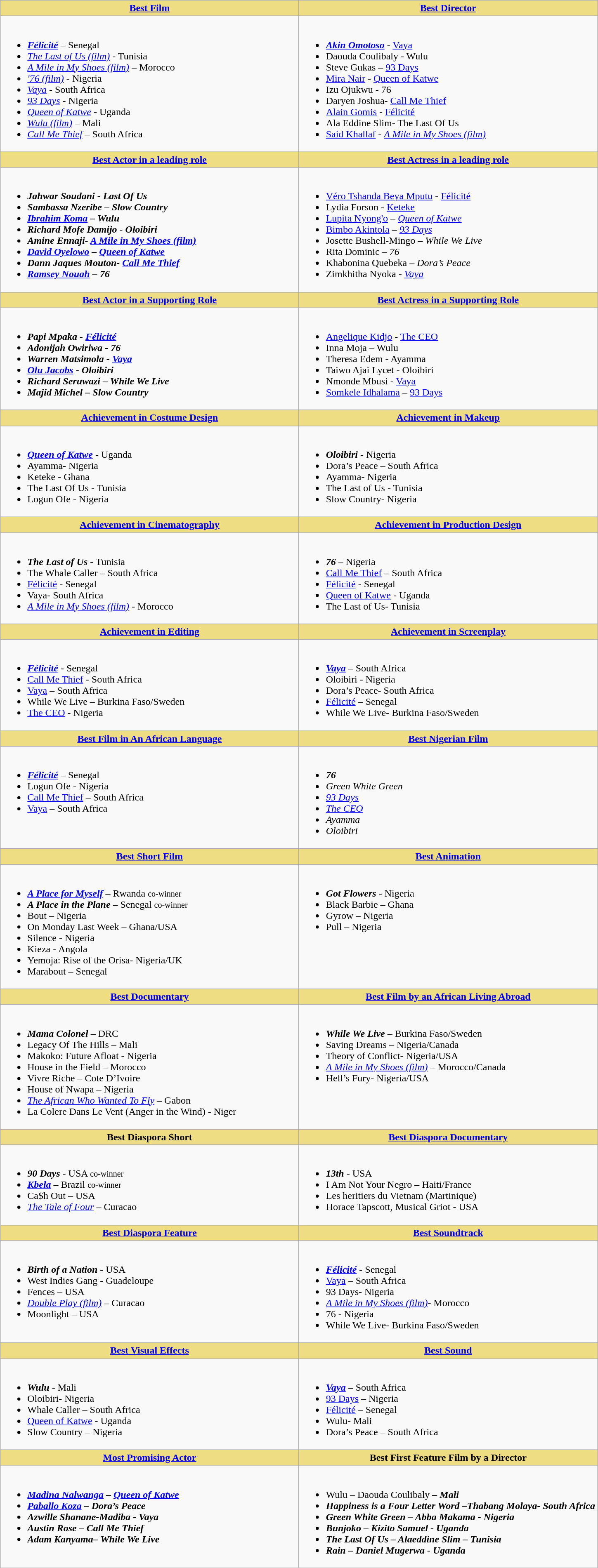<table class="wikitable">
<tr>
<th style="background:#EEDD82; width:50%"><a href='#'>Best Film</a></th>
<th style="background:#EEDD82; width:50%"><a href='#'>Best Director</a></th>
</tr>
<tr>
<td valign="top"><br><ul><li><strong><em><a href='#'>Félicité</a></em></strong> – Senegal</li><li><em><a href='#'>The Last of Us (film)</a></em> - Tunisia</li><li><em><a href='#'>A Mile in My Shoes (film)</a></em> – Morocco</li><li><em><a href='#'>'76 (film)</a></em> - Nigeria</li><li><em><a href='#'>Vaya</a></em> - South Africa</li><li><em><a href='#'>93 Days</a></em> - Nigeria</li><li><em><a href='#'>Queen of Katwe</a></em> - Uganda</li><li><em><a href='#'>Wulu (film)</a></em> – Mali</li><li><em><a href='#'>Call Me Thief</a></em> – South Africa</li></ul></td>
<td valign="top"><br><ul><li><strong><em><a href='#'>Akin Omotoso</a></em></strong> - <a href='#'>Vaya</a></li><li>Daouda Coulibaly - Wulu</li><li>Steve Gukas – <a href='#'>93 Days</a></li><li><a href='#'>Mira Nair</a> - <a href='#'>Queen of Katwe</a></li><li>Izu Ojukwu - 76</li><li>Daryen Joshua- <a href='#'>Call Me Thief</a></li><li><a href='#'>Alain Gomis</a> - <a href='#'>Félicité</a></li><li>Ala Eddine Slim- The Last Of Us</li><li><a href='#'>Said Khallaf</a> - <em><a href='#'>A Mile in My Shoes (film)</a></em></li></ul></td>
</tr>
<tr>
<th style="background:#EEDD82; width:50%"><a href='#'>Best Actor in a leading role</a></th>
<th style="background:#EEDD82; width:50%"><a href='#'>Best Actress in a leading role</a></th>
</tr>
<tr>
<td valign="top"><br><ul><li><strong><em>Jahwar Soudani<strong> - Last Of Us<em></li><li>Sambassa Nzeribe – </em>Slow Country<em></li><li><a href='#'>Ibrahim Koma</a> – </em>Wulu<em></li><li>Richard Mofe Damijo - </em>Oloibiri<em></li><li>Amine Ennaji- </em><a href='#'>A Mile in My Shoes (film)</a><em></li><li><a href='#'>David Oyelowo</a> – </em><a href='#'>Queen of Katwe</a><em></li><li>Dann Jaques Mouton- </em><a href='#'>Call Me Thief</a><em></li><li><a href='#'>Ramsey Nouah</a> – </em>76<em></li></ul></td>
<td valign="top"><br><ul><li></em></strong><a href='#'>Véro Tshanda Beya Mputu</a></strong> - <a href='#'>Félicité</a></em></li><li>Lydia Forson - <a href='#'>Keteke</a></li><li><a href='#'>Lupita Nyong'o</a> – <em><a href='#'>Queen of Katwe</a></em></li><li><a href='#'>Bimbo Akintola</a> – <em><a href='#'>93 Days</a></em></li><li>Josette Bushell-Mingo – <em>While We Live</em></li><li>Rita Dominic – <em>76</em></li><li>Khabonina Quebeka – <em>Dora’s Peace</em></li><li>Zimkhitha Nyoka - <a href='#'><em>Vaya</em></a></li></ul></td>
</tr>
<tr>
<th style="background:#EEDD82; width:50%"><a href='#'>Best Actor in a Supporting Role</a></th>
<th style="background:#EEDD82; width:50%"><a href='#'>Best Actress in a Supporting Role</a></th>
</tr>
<tr>
<td valign="top"><br><ul><li><strong><em>Papi Mpaka - <strong> <a href='#'>Félicité</a><em></li><li>Adonijah Owiriwa - </em>76<em></li><li>Warren Matsimola - <a href='#'></em>Vaya<em></a></li><li><a href='#'>Olu Jacobs</a> - </em>Oloibiri<em></li><li>Richard Seruwazi – </em>While We Live<em></li><li>Majid Michel – </em>Slow Country<em></li></ul></td>
<td valign="top"><br><ul><li></em></strong><a href='#'>Angelique Kidjo</a></strong> - <a href='#'>The CEO</a></em></li><li>Inna Moja – Wulu</li><li>Theresa Edem - Ayamma</li><li>Taiwo Ajai Lycet - Oloibiri</li><li>Nmonde Mbusi - <a href='#'>Vaya</a></li><li><a href='#'>Somkele Idhalama</a> – <a href='#'>93 Days</a></li></ul></td>
</tr>
<tr>
<th style="background:#EEDD82; width:50%"><a href='#'>Achievement in Costume Design</a></th>
<th style="background:#EEDD82; width:50%"><a href='#'>Achievement in Makeup</a></th>
</tr>
<tr>
<td valign="top"><br><ul><li><strong><em><a href='#'>Queen of Katwe</a></em></strong> - Uganda</li><li>Ayamma- Nigeria</li><li>Keteke - Ghana</li><li>The Last Of Us - Tunisia</li><li>Logun Ofe - Nigeria</li></ul></td>
<td valign="top"><br><ul><li><strong><em>Oloibiri</em></strong> - Nigeria</li><li>Dora’s Peace – South Africa</li><li>Ayamma- Nigeria</li><li>The Last of Us - Tunisia</li><li>Slow Country- Nigeria</li></ul></td>
</tr>
<tr>
<th style="background:#EEDD82; width:50%"><a href='#'>Achievement in Cinematography</a></th>
<th style="background:#EEDD82; width:50%"><a href='#'>Achievement in Production Design</a></th>
</tr>
<tr>
<td valign="top"><br><ul><li><strong><em>The Last of Us</em></strong> - Tunisia</li><li>The Whale Caller – South Africa</li><li><a href='#'>Félicité</a> - Senegal</li><li>Vaya- South Africa</li><li><em><a href='#'>A Mile in My Shoes (film)</a></em> - Morocco</li></ul></td>
<td valign="top"><br><ul><li><strong><em>76</em></strong> – Nigeria</li><li><a href='#'>Call Me Thief</a> – South Africa</li><li><a href='#'>Félicité</a> - Senegal</li><li><a href='#'>Queen of Katwe</a> - Uganda</li><li>The Last of Us- Tunisia</li></ul></td>
</tr>
<tr>
<th style="background:#EEDD82; width:50%"><a href='#'>Achievement in Editing</a></th>
<th style="background:#EEDD82; width:50%"><a href='#'>Achievement in Screenplay</a></th>
</tr>
<tr>
<td valign="top"><br><ul><li><strong><em><a href='#'>Félicité</a></em></strong> - Senegal</li><li><a href='#'>Call Me Thief</a> - South Africa</li><li><a href='#'>Vaya</a> – South Africa</li><li>While We Live – Burkina Faso/Sweden</li><li><a href='#'>The CEO</a> - Nigeria</li></ul></td>
<td valign="top"><br><ul><li><strong><em><a href='#'>Vaya</a></em></strong> – South Africa</li><li>Oloibiri - Nigeria</li><li>Dora’s Peace- South Africa</li><li><a href='#'>Félicité</a> – Senegal</li><li>While We Live- Burkina Faso/Sweden</li></ul></td>
</tr>
<tr>
<th style="background:#EEDD82; width:50%"><a href='#'>Best Film in An African Language</a></th>
<th style="background:#EEDD82; width:50%"><a href='#'>Best Nigerian Film</a></th>
</tr>
<tr>
<td valign="top"><br><ul><li><strong><em><a href='#'>Félicité</a></em></strong> – Senegal</li><li>Logun Ofe - Nigeria</li><li><a href='#'>Call Me Thief</a> – South Africa</li><li><a href='#'>Vaya</a> – South Africa</li></ul></td>
<td valign="top"><br><ul><li><strong><em>76</em></strong></li><li><em>Green White Green</em></li><li><em><a href='#'>93 Days</a></em></li><li><em><a href='#'>The CEO</a></em></li><li><em>Ayamma</em></li><li><em>Oloibiri</em></li></ul></td>
</tr>
<tr>
<th style="background:#EEDD82; width:50%"><a href='#'>Best Short Film</a></th>
<th style="background:#EEDD82; width:50%"><a href='#'>Best Animation</a></th>
</tr>
<tr>
<td valign="top"><br><ul><li><strong><em><a href='#'>A Place for Myself</a></em></strong> – Rwanda <small>co-winner</small></li><li><strong><em>A Place in the Plane</em></strong> – Senegal <small>co-winner</small></li><li>Bout – Nigeria</li><li>On Monday Last Week – Ghana/USA</li><li>Silence - Nigeria</li><li>Kieza - Angola</li><li>Yemoja: Rise of the Orisa- Nigeria/UK</li><li>Marabout – Senegal</li></ul></td>
<td valign="top"><br><ul><li><strong><em>Got Flowers</em></strong> - Nigeria</li><li>Black Barbie – Ghana</li><li>Gyrow – Nigeria</li><li>Pull – Nigeria</li></ul></td>
</tr>
<tr>
<th style="background:#EEDD82; width:50%"><a href='#'>Best Documentary</a></th>
<th style="background:#EEDD82; width:50%"><a href='#'>Best Film by an African Living Abroad</a></th>
</tr>
<tr>
<td valign="top"><br><ul><li><strong><em>Mama Colonel</em></strong> – DRC</li><li>Legacy Of The Hills – Mali</li><li>Makoko: Future Afloat - Nigeria</li><li>House in the Field – Morocco</li><li>Vivre Riche – Cote D’Ivoire</li><li>House of Nwapa – Nigeria</li><li><em><a href='#'>The African Who Wanted To Fly</a></em> – Gabon</li><li>La Colere Dans Le Vent (Anger in the Wind) - Niger</li></ul></td>
<td valign="top"><br><ul><li><strong><em>While We Live</em></strong> – Burkina Faso/Sweden</li><li>Saving Dreams – Nigeria/Canada</li><li>Theory of Conflict- Nigeria/USA</li><li><em><a href='#'>A Mile in My Shoes (film)</a></em> – Morocco/Canada</li><li>Hell’s Fury- Nigeria/USA</li></ul></td>
</tr>
<tr>
<th style="background:#EEDD82; width:50%">Best Diaspora Short</th>
<th style="background:#EEDD82; width:50%"><a href='#'>Best Diaspora Documentary</a></th>
</tr>
<tr>
<td valign="top"><br><ul><li><strong><em>90 Days</em></strong> - USA <small>co-winner</small></li><li><strong><em><a href='#'>Kbela</a></em></strong> – Brazil <small>co-winner</small></li><li>Ca$h Out – USA</li><li><em><a href='#'>The Tale of Four</a></em> – Curacao</li></ul></td>
<td valign="top"><br><ul><li><strong><em>13th</em></strong> - USA</li><li>I Am Not Your Negro – Haiti/France</li><li>Les heritiers du Vietnam (Martinique)</li><li>Horace Tapscott, Musical Griot - USA</li></ul></td>
</tr>
<tr>
<th style="background:#EEDD82; width:50%"><a href='#'>Best Diaspora Feature</a></th>
<th style="background:#EEDD82; width:50%"><a href='#'>Best Soundtrack</a></th>
</tr>
<tr>
<td valign="top"><br><ul><li><strong><em>Birth of a Nation</em></strong> - USA</li><li>West Indies Gang - Guadeloupe</li><li>Fences – USA</li><li><em><a href='#'>Double Play (film)</a></em> – Curacao</li><li>Moonlight – USA</li></ul></td>
<td valign="top"><br><ul><li><strong><em><a href='#'>Félicité</a></em></strong> - Senegal</li><li><a href='#'>Vaya</a> – South Africa</li><li>93 Days- Nigeria</li><li><em><a href='#'>A Mile in My Shoes (film)</a></em>- Morocco</li><li>76 - Nigeria</li><li>While We Live- Burkina Faso/Sweden</li></ul></td>
</tr>
<tr>
<th style="background:#EEDD82; width:50%"><a href='#'>Best Visual Effects</a></th>
<th style="background:#EEDD82; width:50%"><a href='#'>Best Sound</a></th>
</tr>
<tr>
<td valign="top"><br><ul><li><strong><em>Wulu</em></strong> - Mali</li><li>Oloibiri- Nigeria</li><li>Whale Caller – South Africa</li><li><a href='#'>Queen of Katwe</a> - Uganda</li><li>Slow Country – Nigeria</li></ul></td>
<td valign="top"><br><ul><li><strong><em><a href='#'>Vaya</a></em></strong> – South Africa</li><li><a href='#'>93 Days</a> – Nigeria</li><li><a href='#'>Félicité</a> – Senegal</li><li>Wulu- Mali</li><li>Dora’s Peace – South Africa</li></ul></td>
</tr>
<tr>
<th style="background:#EEDD82; width:50%"><a href='#'>Most Promising Actor</a></th>
<th style="background:#EEDD82; width:50%">Best First Feature Film by a Director</th>
</tr>
<tr>
<td valign="top"><br><ul><li><strong><em><a href='#'>Madina Nalwanga</a><strong> – <a href='#'>Queen of Katwe</a><em></li><li><a href='#'>Paballo Koza</a> – Dora’s Peace</li><li>Azwille Shanane-Madiba - Vaya</li><li>Austin Rose – Call Me Thief</li><li>Adam Kanyama– While We Live</li></ul></td>
<td valign="top"><br><ul><li></em></strong>Wulu – Daouda Coulibaly<strong><em> – Mali</li><li>Happiness is a Four Letter Word –Thabang Molaya- South Africa</li><li>Green White Green – Abba Makama - Nigeria</li><li>Bunjoko – Kizito Samuel - Uganda</li><li>The Last Of Us – Alaeddine Slim – Tunisia</li><li>Rain – Daniel Mugerwa - Uganda</li></ul></td>
</tr>
</table>
